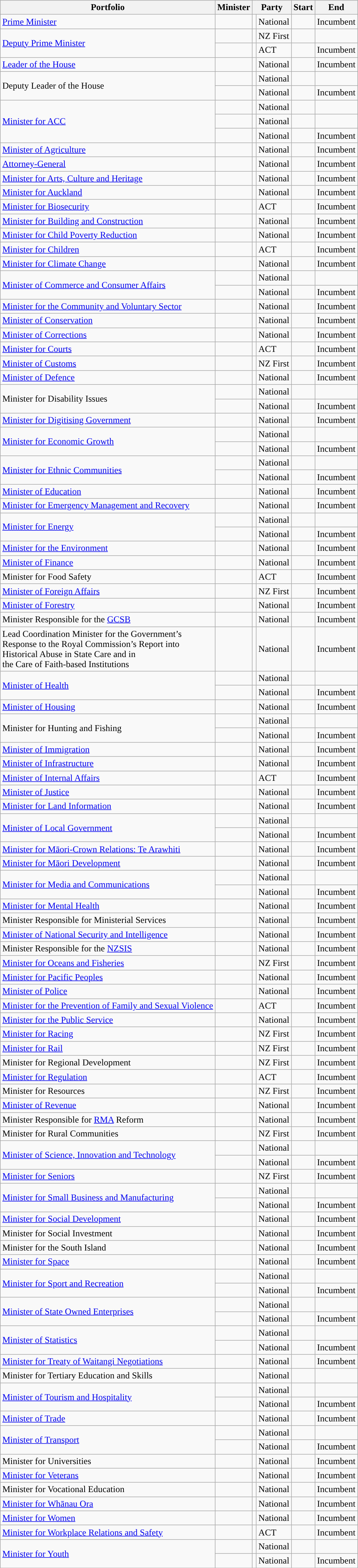<table class="sortable wikitable">
<tr>
<th scope="col">Portfolio</th>
<th scope="col">Minister</th>
<th scope="col" colspan="2">Party</th>
<th scope="col">Start</th>
<th scope="col">End</th>
</tr>
<tr>
<td scope="row"><a href='#'>Prime Minister</a></td>
<td></td>
<td style="background:"></td>
<td>National</td>
<td></td>
<td>Incumbent</td>
</tr>
<tr>
<td rowspan="2" scope="row"><a href='#'>Deputy Prime Minister</a></td>
<td></td>
<td style="background:"></td>
<td>NZ First</td>
<td></td>
<td></td>
</tr>
<tr>
<td></td>
<td style="background:"></td>
<td>ACT</td>
<td></td>
<td>Incumbent</td>
</tr>
<tr>
<td scope="row"><a href='#'>Leader of the House</a></td>
<td></td>
<td style="background:"></td>
<td>National</td>
<td></td>
<td>Incumbent</td>
</tr>
<tr>
<td rowspan="2" scope="row">Deputy Leader of the House</td>
<td></td>
<td style="background:"></td>
<td>National</td>
<td></td>
<td></td>
</tr>
<tr>
<td></td>
<td style="background:"></td>
<td>National</td>
<td></td>
<td>Incumbent</td>
</tr>
<tr>
<td rowspan="3" scope="row"><a href='#'>Minister for ACC</a></td>
<td></td>
<td style="background:"></td>
<td>National</td>
<td></td>
<td></td>
</tr>
<tr>
<td></td>
<td style="background:"></td>
<td>National</td>
<td></td>
<td></td>
</tr>
<tr>
<td></td>
<td style="background:"></td>
<td>National</td>
<td></td>
<td>Incumbent</td>
</tr>
<tr>
<td scope="row"><a href='#'>Minister of Agriculture</a></td>
<td></td>
<td style="background:"></td>
<td>National</td>
<td></td>
<td>Incumbent</td>
</tr>
<tr>
<td scope="row"><a href='#'>Attorney-General</a></td>
<td></td>
<td style="background:"></td>
<td>National</td>
<td></td>
<td>Incumbent</td>
</tr>
<tr>
<td scope="row"><a href='#'>Minister for Arts, Culture and Heritage</a></td>
<td></td>
<td style="background:"></td>
<td>National</td>
<td></td>
<td>Incumbent</td>
</tr>
<tr>
<td scope="row"><a href='#'>Minister for Auckland</a></td>
<td></td>
<td style="background:"></td>
<td>National</td>
<td></td>
<td>Incumbent</td>
</tr>
<tr>
<td scope="row"><a href='#'>Minister for Biosecurity</a></td>
<td></td>
<td style="background:"></td>
<td>ACT</td>
<td></td>
<td>Incumbent</td>
</tr>
<tr>
<td scope="row"><a href='#'>Minister for Building and Construction</a></td>
<td></td>
<td style="background:"></td>
<td>National</td>
<td></td>
<td>Incumbent</td>
</tr>
<tr>
<td scope="row"><a href='#'>Minister for Child Poverty Reduction</a></td>
<td></td>
<td style="background:"></td>
<td>National</td>
<td></td>
<td>Incumbent</td>
</tr>
<tr>
<td scope="row"><a href='#'>Minister for Children</a></td>
<td></td>
<td style="background:"></td>
<td>ACT</td>
<td></td>
<td>Incumbent</td>
</tr>
<tr>
<td scope="row"><a href='#'>Minister for Climate Change</a></td>
<td></td>
<td style="background:"></td>
<td>National</td>
<td></td>
<td>Incumbent</td>
</tr>
<tr>
<td rowspan="2" scope="row"><a href='#'>Minister of Commerce and Consumer Affairs</a></td>
<td></td>
<td style="background:"></td>
<td>National</td>
<td></td>
<td></td>
</tr>
<tr>
<td></td>
<td style="background:"></td>
<td>National</td>
<td></td>
<td>Incumbent</td>
</tr>
<tr>
<td scope="row"><a href='#'>Minister for the Community and Voluntary Sector</a></td>
<td></td>
<td style="background:"></td>
<td>National</td>
<td></td>
<td>Incumbent</td>
</tr>
<tr>
<td scope="row"><a href='#'>Minister of Conservation</a></td>
<td></td>
<td style="background:"></td>
<td>National</td>
<td></td>
<td>Incumbent</td>
</tr>
<tr>
<td scope="row"><a href='#'>Minister of Corrections</a></td>
<td></td>
<td style="background:"></td>
<td>National</td>
<td></td>
<td>Incumbent</td>
</tr>
<tr>
<td scope="row"><a href='#'>Minister for Courts</a></td>
<td></td>
<td style="background:"></td>
<td>ACT</td>
<td></td>
<td>Incumbent</td>
</tr>
<tr>
<td scope="row"><a href='#'>Minister of Customs</a></td>
<td></td>
<td style="background:"></td>
<td>NZ First</td>
<td></td>
<td>Incumbent</td>
</tr>
<tr>
<td scope="row"><a href='#'>Minister of Defence</a></td>
<td></td>
<td style="background:"></td>
<td>National</td>
<td></td>
<td>Incumbent</td>
</tr>
<tr>
<td rowspan="2" scope="row">Minister for Disability Issues</td>
<td></td>
<td style="background:"></td>
<td>National</td>
<td></td>
<td></td>
</tr>
<tr>
<td></td>
<td style="background:"></td>
<td>National</td>
<td></td>
<td>Incumbent</td>
</tr>
<tr>
<td scope="row"><a href='#'>Minister for Digitising Government</a></td>
<td></td>
<td style="background:"></td>
<td>National</td>
<td></td>
<td>Incumbent</td>
</tr>
<tr>
<td rowspan="2" scope="row"><a href='#'>Minister for Economic Growth</a></td>
<td></td>
<td style="background:"></td>
<td>National</td>
<td></td>
<td></td>
</tr>
<tr>
<td></td>
<td style="background:"></td>
<td>National</td>
<td></td>
<td>Incumbent</td>
</tr>
<tr>
<td rowspan="2" scope="row"><a href='#'>Minister for Ethnic Communities</a></td>
<td></td>
<td style="background:"></td>
<td>National</td>
<td></td>
<td></td>
</tr>
<tr>
<td></td>
<td style="background:"></td>
<td>National</td>
<td></td>
<td>Incumbent</td>
</tr>
<tr>
<td scope="row"><a href='#'>Minister of Education</a></td>
<td></td>
<td style="background:"></td>
<td>National</td>
<td></td>
<td>Incumbent</td>
</tr>
<tr>
<td scope="row"><a href='#'>Minister for Emergency Management and Recovery</a></td>
<td></td>
<td style="background:"></td>
<td>National</td>
<td></td>
<td>Incumbent</td>
</tr>
<tr>
<td rowspan="2" scope="row"><a href='#'>Minister for Energy</a></td>
<td></td>
<td style="background:"></td>
<td>National</td>
<td></td>
<td></td>
</tr>
<tr>
<td></td>
<td style="background:"></td>
<td>National</td>
<td></td>
<td>Incumbent</td>
</tr>
<tr>
<td scope="row"><a href='#'>Minister for the Environment</a></td>
<td></td>
<td style="background:"></td>
<td>National</td>
<td></td>
<td>Incumbent</td>
</tr>
<tr>
<td scope="row"><a href='#'>Minister of Finance</a></td>
<td></td>
<td style="background:"></td>
<td>National</td>
<td></td>
<td>Incumbent</td>
</tr>
<tr>
<td scope="row">Minister for Food Safety</td>
<td></td>
<td style="background:"></td>
<td>ACT</td>
<td></td>
<td>Incumbent</td>
</tr>
<tr>
<td scope="row"><a href='#'>Minister of Foreign Affairs</a></td>
<td></td>
<td style="background:"></td>
<td>NZ First</td>
<td></td>
<td>Incumbent</td>
</tr>
<tr>
<td scope="row"><a href='#'>Minister of Forestry</a></td>
<td></td>
<td style="background:"></td>
<td>National</td>
<td></td>
<td>Incumbent</td>
</tr>
<tr>
<td scope="row">Minister Responsible for the <a href='#'>GCSB</a></td>
<td></td>
<td style="background:"></td>
<td>National</td>
<td></td>
<td>Incumbent</td>
</tr>
<tr>
<td scope="row">Lead Coordination Minister for the Government’s<br>Response to the Royal Commission’s Report into<br>Historical Abuse in State Care and in<br>the Care of Faith-based Institutions</td>
<td></td>
<td style="background:"></td>
<td>National</td>
<td></td>
<td>Incumbent</td>
</tr>
<tr>
<td rowspan="2" scope="row"><a href='#'>Minister of Health</a></td>
<td></td>
<td style="background:"></td>
<td>National</td>
<td></td>
<td></td>
</tr>
<tr>
<td></td>
<td style="background:"></td>
<td>National</td>
<td></td>
<td>Incumbent</td>
</tr>
<tr>
<td scope="row"><a href='#'>Minister of Housing</a></td>
<td></td>
<td style="background:"></td>
<td>National</td>
<td></td>
<td>Incumbent</td>
</tr>
<tr>
<td rowspan="2" scope="row">Minister for Hunting and Fishing</td>
<td></td>
<td style="background:"></td>
<td>National</td>
<td></td>
<td></td>
</tr>
<tr>
<td></td>
<td style="background:"></td>
<td>National</td>
<td></td>
<td>Incumbent</td>
</tr>
<tr>
<td scope="row"><a href='#'>Minister of Immigration</a></td>
<td></td>
<td style="background:"></td>
<td>National</td>
<td></td>
<td>Incumbent</td>
</tr>
<tr>
<td scope="row"><a href='#'>Minister of Infrastructure</a></td>
<td></td>
<td style="background:"></td>
<td>National</td>
<td></td>
<td>Incumbent</td>
</tr>
<tr>
<td scope="row"><a href='#'>Minister of Internal Affairs</a></td>
<td></td>
<td style="background:"></td>
<td>ACT</td>
<td></td>
<td>Incumbent</td>
</tr>
<tr>
<td scope="row"><a href='#'>Minister of Justice</a></td>
<td></td>
<td style="background:"></td>
<td>National</td>
<td></td>
<td>Incumbent</td>
</tr>
<tr>
<td scope="row"><a href='#'>Minister for Land Information</a></td>
<td></td>
<td style="background:"></td>
<td>National</td>
<td></td>
<td>Incumbent</td>
</tr>
<tr>
<td rowspan="2" scope="row"><a href='#'>Minister of Local Government</a></td>
<td></td>
<td style="background:"></td>
<td>National</td>
<td></td>
<td></td>
</tr>
<tr>
<td></td>
<td style="background:"></td>
<td>National</td>
<td></td>
<td>Incumbent</td>
</tr>
<tr>
<td scope="row"><a href='#'>Minister for Māori-Crown Relations: Te Arawhiti</a></td>
<td></td>
<td style="background:"></td>
<td>National</td>
<td></td>
<td>Incumbent</td>
</tr>
<tr>
<td scope="row"><a href='#'>Minister for Māori Development</a></td>
<td></td>
<td style="background:"></td>
<td>National</td>
<td></td>
<td>Incumbent</td>
</tr>
<tr>
<td rowspan="2" scope="row"><a href='#'>Minister for Media and Communications</a></td>
<td></td>
<td style="background:"></td>
<td>National</td>
<td></td>
<td></td>
</tr>
<tr>
<td></td>
<td style="background:"></td>
<td>National</td>
<td></td>
<td>Incumbent</td>
</tr>
<tr>
<td scope="row"><a href='#'>Minister for Mental Health</a></td>
<td></td>
<td style="background:"></td>
<td>National</td>
<td></td>
<td>Incumbent</td>
</tr>
<tr>
<td scope="row">Minister Responsible for Ministerial Services</td>
<td></td>
<td style="background:"></td>
<td>National</td>
<td></td>
<td>Incumbent</td>
</tr>
<tr>
<td scope="row"><a href='#'>Minister of National Security and Intelligence</a></td>
<td></td>
<td style="background:"></td>
<td>National</td>
<td></td>
<td>Incumbent</td>
</tr>
<tr>
<td scope="row">Minister Responsible for the <a href='#'>NZSIS</a></td>
<td></td>
<td style="background:"></td>
<td>National</td>
<td></td>
<td>Incumbent</td>
</tr>
<tr>
<td scope="row"><a href='#'>Minister for Oceans and Fisheries</a></td>
<td></td>
<td style="background:"></td>
<td>NZ First</td>
<td></td>
<td>Incumbent</td>
</tr>
<tr>
<td scope="row"><a href='#'>Minister for Pacific Peoples</a></td>
<td></td>
<td style="background:"></td>
<td>National</td>
<td></td>
<td>Incumbent</td>
</tr>
<tr>
<td scope="row"><a href='#'>Minister of Police</a></td>
<td></td>
<td style="background:"></td>
<td>National</td>
<td></td>
<td>Incumbent</td>
</tr>
<tr>
<td scope="row"><a href='#'>Minister for the Prevention of Family and Sexual Violence</a></td>
<td></td>
<td style="background:"></td>
<td>ACT</td>
<td></td>
<td>Incumbent</td>
</tr>
<tr>
<td scope="row"><a href='#'>Minister for the Public Service</a></td>
<td></td>
<td style="background:"></td>
<td>National</td>
<td></td>
<td>Incumbent</td>
</tr>
<tr>
<td scope="row"><a href='#'>Minister for Racing</a></td>
<td></td>
<td style="background:"></td>
<td>NZ First</td>
<td></td>
<td>Incumbent</td>
</tr>
<tr>
<td scope="row"><a href='#'>Minister for Rail</a></td>
<td></td>
<td style="background:"></td>
<td>NZ First</td>
<td></td>
<td>Incumbent</td>
</tr>
<tr>
<td scope="row">Minister for Regional Development</td>
<td></td>
<td style="background:"></td>
<td>NZ First</td>
<td></td>
<td>Incumbent</td>
</tr>
<tr>
<td scope="row"><a href='#'>Minister for Regulation</a></td>
<td></td>
<td style="background:"></td>
<td>ACT</td>
<td></td>
<td>Incumbent</td>
</tr>
<tr>
<td scope="row">Minister for Resources</td>
<td></td>
<td style="background:"></td>
<td>NZ First</td>
<td></td>
<td>Incumbent</td>
</tr>
<tr>
<td scope="row"><a href='#'>Minister of Revenue</a></td>
<td></td>
<td style="background:"></td>
<td>National</td>
<td></td>
<td>Incumbent</td>
</tr>
<tr>
<td scope="row">Minister Responsible for <a href='#'>RMA</a> Reform</td>
<td></td>
<td style="background:"></td>
<td>National</td>
<td></td>
<td>Incumbent</td>
</tr>
<tr>
<td scope="row">Minister for Rural Communities</td>
<td></td>
<td style="background:"></td>
<td>NZ First</td>
<td></td>
<td>Incumbent</td>
</tr>
<tr>
<td rowspan="2" scope="row"><a href='#'>Minister of Science, Innovation and Technology</a></td>
<td></td>
<td style="background:"></td>
<td>National</td>
<td></td>
<td></td>
</tr>
<tr>
<td></td>
<td style="background:"></td>
<td>National</td>
<td></td>
<td>Incumbent</td>
</tr>
<tr>
<td scope="row"><a href='#'>Minister for Seniors</a></td>
<td></td>
<td style="background:"></td>
<td>NZ First</td>
<td></td>
<td>Incumbent</td>
</tr>
<tr>
<td rowspan="2" scope="row"><a href='#'>Minister for Small Business and Manufacturing</a></td>
<td></td>
<td style="background:"></td>
<td>National</td>
<td></td>
<td></td>
</tr>
<tr>
<td></td>
<td style="background:"></td>
<td>National</td>
<td></td>
<td>Incumbent</td>
</tr>
<tr>
<td scope="row"><a href='#'>Minister for Social Development</a></td>
<td></td>
<td style="background:"></td>
<td>National</td>
<td></td>
<td>Incumbent</td>
</tr>
<tr>
<td scope="row">Minister for Social Investment</td>
<td></td>
<td style="background:"></td>
<td>National</td>
<td></td>
<td>Incumbent</td>
</tr>
<tr>
<td scope="row">Minister for the South Island</td>
<td></td>
<td style="background:"></td>
<td>National</td>
<td></td>
<td>Incumbent</td>
</tr>
<tr>
<td scope="row"><a href='#'>Minister for Space</a></td>
<td></td>
<td style="background:"></td>
<td>National</td>
<td></td>
<td>Incumbent</td>
</tr>
<tr>
<td rowspan="2" scope="row"><a href='#'>Minister for Sport and Recreation</a></td>
<td></td>
<td style="background:"></td>
<td>National</td>
<td></td>
<td></td>
</tr>
<tr>
<td></td>
<td style="background:"></td>
<td>National</td>
<td></td>
<td>Incumbent</td>
</tr>
<tr>
<td rowspan="2" scope="row"><a href='#'>Minister of State Owned Enterprises</a></td>
<td></td>
<td style="background:"></td>
<td>National</td>
<td></td>
<td></td>
</tr>
<tr>
<td></td>
<td style="background:"></td>
<td>National</td>
<td></td>
<td>Incumbent</td>
</tr>
<tr>
<td rowspan="2" scope="row"><a href='#'>Minister of Statistics</a></td>
<td></td>
<td style="background:"></td>
<td>National</td>
<td></td>
<td></td>
</tr>
<tr>
<td></td>
<td style="background:"></td>
<td>National</td>
<td></td>
<td>Incumbent</td>
</tr>
<tr>
<td scope="row"><a href='#'>Minister for Treaty of Waitangi Negotiations</a></td>
<td></td>
<td style="background:"></td>
<td>National</td>
<td></td>
<td>Incumbent</td>
</tr>
<tr>
<td scope="row">Minister for Tertiary Education and Skills</td>
<td></td>
<td style="background:"></td>
<td>National</td>
<td></td>
<td></td>
</tr>
<tr>
<td rowspan="2" scope="row"><a href='#'>Minister of Tourism and Hospitality</a></td>
<td></td>
<td style="background:"></td>
<td>National</td>
<td></td>
<td></td>
</tr>
<tr>
<td></td>
<td style="background:"></td>
<td>National</td>
<td></td>
<td>Incumbent</td>
</tr>
<tr>
<td scope="row"><a href='#'>Minister of Trade</a></td>
<td></td>
<td style="background:"></td>
<td>National</td>
<td></td>
<td>Incumbent</td>
</tr>
<tr>
<td rowspan="2" scope="row"><a href='#'>Minister of Transport</a></td>
<td></td>
<td style="background:"></td>
<td>National</td>
<td></td>
<td></td>
</tr>
<tr>
<td></td>
<td style="background:"></td>
<td>National</td>
<td></td>
<td>Incumbent</td>
</tr>
<tr>
<td scope="row">Minister for Universities</td>
<td></td>
<td style="background:"></td>
<td>National</td>
<td></td>
<td>Incumbent</td>
</tr>
<tr>
<td scope="row"><a href='#'>Minister for Veterans</a></td>
<td></td>
<td style="background:"></td>
<td>National</td>
<td></td>
<td>Incumbent</td>
</tr>
<tr>
<td scope="row">Minister for Vocational Education</td>
<td></td>
<td style="background:"></td>
<td>National</td>
<td></td>
<td>Incumbent</td>
</tr>
<tr>
<td scope="row"><a href='#'>Minister for Whānau Ora</a></td>
<td></td>
<td style="background:"></td>
<td>National</td>
<td></td>
<td>Incumbent</td>
</tr>
<tr>
<td scope="row"><a href='#'>Minister for Women</a></td>
<td></td>
<td style="background:"></td>
<td>National</td>
<td></td>
<td>Incumbent</td>
</tr>
<tr>
<td scope="row"><a href='#'>Minister for Workplace Relations and Safety</a></td>
<td></td>
<td style="background:"></td>
<td>ACT</td>
<td></td>
<td>Incumbent</td>
</tr>
<tr>
<td rowspan="2" scope="row"><a href='#'>Minister for Youth</a></td>
<td></td>
<td style="background:"></td>
<td>National</td>
<td></td>
<td></td>
</tr>
<tr>
<td></td>
<td style="background:"></td>
<td>National</td>
<td></td>
<td>Incumbent</td>
</tr>
<tr>
</tr>
</table>
